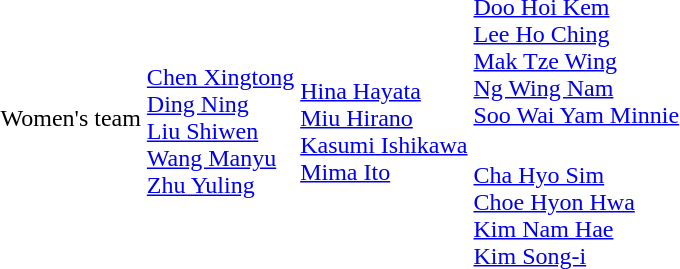<table>
<tr>
<td rowspan=2>Women's team</td>
<td rowspan=2><br><a href='#'>Chen Xingtong</a><br><a href='#'>Ding Ning</a><br><a href='#'>Liu Shiwen</a><br><a href='#'>Wang Manyu</a><br><a href='#'>Zhu Yuling</a></td>
<td rowspan=2><br><a href='#'>Hina Hayata</a><br><a href='#'>Miu Hirano</a><br><a href='#'>Kasumi Ishikawa</a><br><a href='#'>Mima Ito</a></td>
<td><br><a href='#'>Doo Hoi Kem</a><br><a href='#'>Lee Ho Ching</a><br><a href='#'>Mak Tze Wing</a><br><a href='#'>Ng Wing Nam</a><br><a href='#'>Soo Wai Yam Minnie</a></td>
</tr>
<tr>
<td><br><a href='#'>Cha Hyo Sim</a><br><a href='#'>Choe Hyon Hwa</a><br><a href='#'>Kim Nam Hae</a><br><a href='#'>Kim Song-i</a></td>
</tr>
</table>
